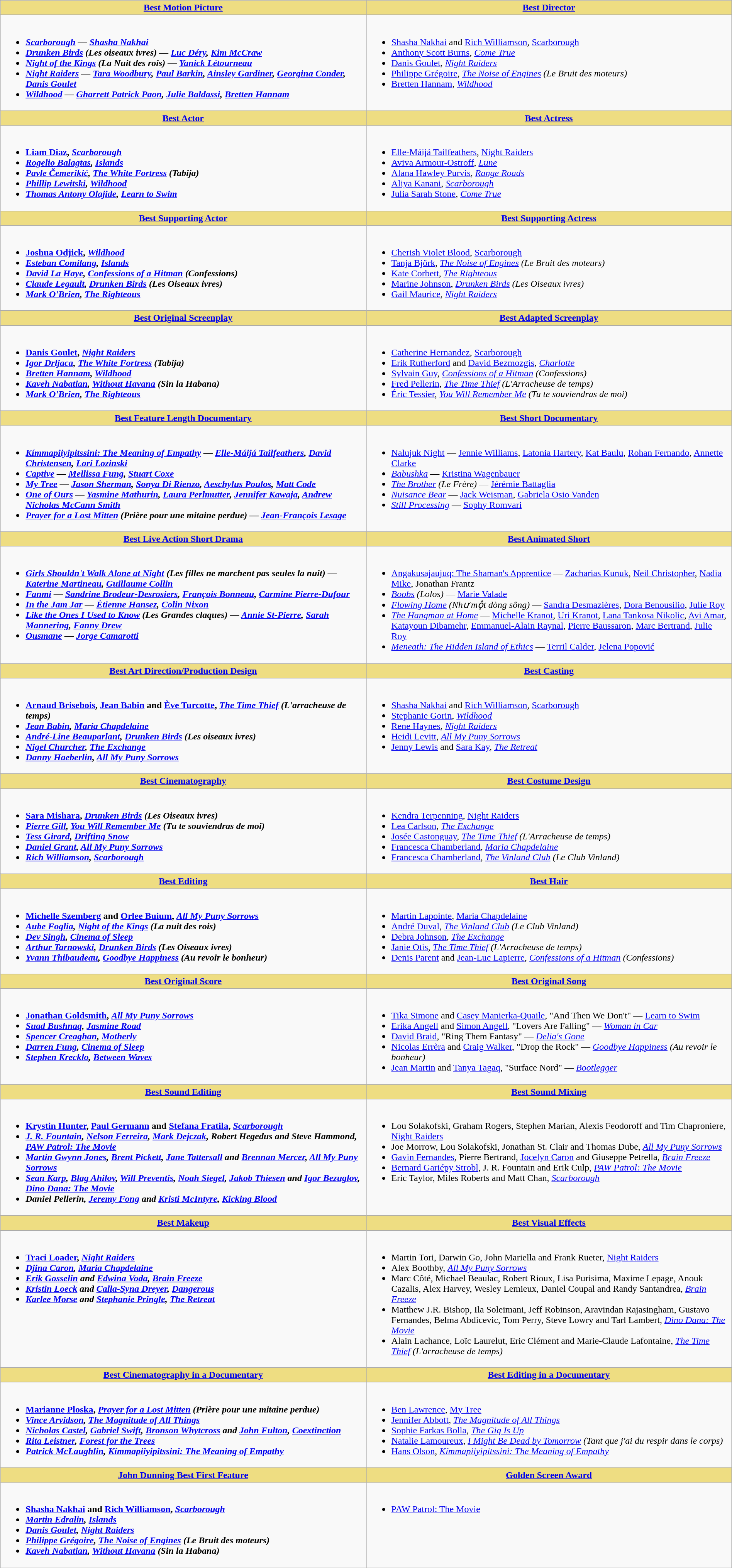<table class=wikitable width="100%">
<tr>
<th style="background:#EEDD82; width:50%"><a href='#'>Best Motion Picture</a></th>
<th style="background:#EEDD82; width:50%"><a href='#'>Best Director</a></th>
</tr>
<tr>
<td valign="top"><br><ul><li> <strong><em><a href='#'>Scarborough</a><em> — <a href='#'>Shasha Nakhai</a><strong></li><li></em><a href='#'>Drunken Birds</a> (Les oiseaux ivres)<em> — <a href='#'>Luc Déry</a>, <a href='#'>Kim McCraw</a></li><li></em><a href='#'>Night of the Kings</a> (La Nuit des rois)<em> — <a href='#'>Yanick Létourneau</a></li><li></em><a href='#'>Night Raiders</a><em> — <a href='#'>Tara Woodbury</a>, <a href='#'>Paul Barkin</a>, <a href='#'>Ainsley Gardiner</a>, <a href='#'>Georgina Conder</a>, <a href='#'>Danis Goulet</a></li><li></em><a href='#'>Wildhood</a><em> — <a href='#'>Gharrett Patrick Paon</a>, <a href='#'>Julie Baldassi</a>, <a href='#'>Bretten Hannam</a></li></ul></td>
<td valign="top"><br><ul><li> </strong><a href='#'>Shasha Nakhai</a> and <a href='#'>Rich Williamson</a>, </em><a href='#'>Scarborough</a></em></strong></li><li><a href='#'>Anthony Scott Burns</a>, <em><a href='#'>Come True</a></em></li><li><a href='#'>Danis Goulet</a>, <em><a href='#'>Night Raiders</a></em></li><li><a href='#'>Philippe Grégoire</a>, <em><a href='#'>The Noise of Engines</a> (Le Bruit des moteurs)</em></li><li><a href='#'>Bretten Hannam</a>, <em><a href='#'>Wildhood</a></em></li></ul></td>
</tr>
<tr>
<th style="background:#EEDD82; width:50%"><a href='#'>Best Actor</a></th>
<th style="background:#EEDD82; width:50%"><a href='#'>Best Actress</a></th>
</tr>
<tr>
<td valign="top"><br><ul><li> <strong><a href='#'>Liam Diaz</a>, <em><a href='#'>Scarborough</a><strong><em></li><li><a href='#'>Rogelio Balagtas</a>, </em><a href='#'>Islands</a><em></li><li><a href='#'>Pavle Čemerikić</a>, </em><a href='#'>The White Fortress</a> (Tabija)<em></li><li><a href='#'>Phillip Lewitski</a>, </em><a href='#'>Wildhood</a><em></li><li><a href='#'>Thomas Antony Olajide</a>, </em><a href='#'>Learn to Swim</a><em></li></ul></td>
<td valign="top"><br><ul><li> </strong><a href='#'>Elle-Máijá Tailfeathers</a>, </em><a href='#'>Night Raiders</a></em></strong></li><li><a href='#'>Aviva Armour-Ostroff</a>, <em><a href='#'>Lune</a></em></li><li><a href='#'>Alana Hawley Purvis</a>, <em><a href='#'>Range Roads</a></em></li><li><a href='#'>Aliya Kanani</a>, <em><a href='#'>Scarborough</a></em></li><li><a href='#'>Julia Sarah Stone</a>, <em><a href='#'>Come True</a></em></li></ul></td>
</tr>
<tr>
<th style="background:#EEDD82; width:50%"><a href='#'>Best Supporting Actor</a></th>
<th style="background:#EEDD82; width:50%"><a href='#'>Best Supporting Actress</a></th>
</tr>
<tr>
<td valign="top"><br><ul><li> <strong><a href='#'>Joshua Odjick</a>, <em><a href='#'>Wildhood</a><strong><em></li><li><a href='#'>Esteban Comilang</a>, </em><a href='#'>Islands</a><em></li><li><a href='#'>David La Haye</a>, </em><a href='#'>Confessions of a Hitman</a> (Confessions)<em></li><li><a href='#'>Claude Legault</a>, </em><a href='#'>Drunken Birds</a> (Les Oiseaux ivres)<em></li><li><a href='#'>Mark O'Brien</a>, </em><a href='#'>The Righteous</a><em></li></ul></td>
<td valign="top"><br><ul><li> </strong><a href='#'>Cherish Violet Blood</a>, </em><a href='#'>Scarborough</a></em></strong></li><li><a href='#'>Tanja Björk</a>, <em><a href='#'>The Noise of Engines</a> (Le Bruit des moteurs)</em></li><li><a href='#'>Kate Corbett</a>, <em><a href='#'>The Righteous</a></em></li><li><a href='#'>Marine Johnson</a>, <em><a href='#'>Drunken Birds</a> (Les Oiseaux ivres)</em></li><li><a href='#'>Gail Maurice</a>, <em><a href='#'>Night Raiders</a></em></li></ul></td>
</tr>
<tr>
<th style="background:#EEDD82; width:50%"><a href='#'>Best Original Screenplay</a></th>
<th style="background:#EEDD82; width:50%"><a href='#'>Best Adapted Screenplay</a></th>
</tr>
<tr>
<td valign="top"><br><ul><li> <strong><a href='#'>Danis Goulet</a>, <em><a href='#'>Night Raiders</a><strong><em></li><li><a href='#'>Igor Drljaca</a>, </em><a href='#'>The White Fortress</a> (Tabija)<em></li><li><a href='#'>Bretten Hannam</a>, </em><a href='#'>Wildhood</a><em></li><li><a href='#'>Kaveh Nabatian</a>, </em><a href='#'>Without Havana</a> (Sin la Habana)<em></li><li><a href='#'>Mark O'Brien</a>, </em><a href='#'>The Righteous</a><em></li></ul></td>
<td valign="top"><br><ul><li> </strong><a href='#'>Catherine Hernandez</a>, </em><a href='#'>Scarborough</a></em></strong></li><li><a href='#'>Erik Rutherford</a> and <a href='#'>David Bezmozgis</a>, <em><a href='#'>Charlotte</a></em></li><li><a href='#'>Sylvain Guy</a>, <em><a href='#'>Confessions of a Hitman</a> (Confessions)</em></li><li><a href='#'>Fred Pellerin</a>, <em><a href='#'>The Time Thief</a> (L'Arracheuse de temps)</em></li><li><a href='#'>Éric Tessier</a>, <em><a href='#'>You Will Remember Me</a> (Tu te souviendras de moi)</em></li></ul></td>
</tr>
<tr>
<th style="background:#EEDD82; width:50%"><a href='#'>Best Feature Length Documentary</a></th>
<th style="background:#EEDD82; width:50%"><a href='#'>Best Short Documentary</a></th>
</tr>
<tr>
<td valign="top"><br><ul><li> <strong><em><a href='#'>Kímmapiiyipitssini: The Meaning of Empathy</a><em> — <a href='#'>Elle-Máijá Tailfeathers</a>, <a href='#'>David Christensen</a>, <a href='#'>Lori Lozinski</a><strong></li><li></em><a href='#'>Captive</a><em> — <a href='#'>Mellissa Fung</a>, <a href='#'>Stuart Coxe</a></li><li></em><a href='#'>My Tree</a><em> — <a href='#'>Jason Sherman</a>, <a href='#'>Sonya Di Rienzo</a>, <a href='#'>Aeschylus Poulos</a>, <a href='#'>Matt Code</a></li><li></em><a href='#'>One of Ours</a><em> — <a href='#'>Yasmine Mathurin</a>, <a href='#'>Laura Perlmutter</a>, <a href='#'>Jennifer Kawaja</a>, <a href='#'>Andrew Nicholas McCann Smith</a></li><li></em><a href='#'>Prayer for a Lost Mitten</a> (Prière pour une mitaine perdue)<em> — <a href='#'>Jean-François Lesage</a></li></ul></td>
<td valign="top"><br><ul><li> </em></strong><a href='#'>Nalujuk Night</a></em> — <a href='#'>Jennie Williams</a>, <a href='#'>Latonia Hartery</a>, <a href='#'>Kat Baulu</a>, <a href='#'>Rohan Fernando</a>, <a href='#'>Annette Clarke</a></strong></li><li><em><a href='#'>Babushka</a></em> — <a href='#'>Kristina Wagenbauer</a></li><li><em><a href='#'>The Brother</a> (Le Frère)</em> — <a href='#'>Jérémie Battaglia</a></li><li><em><a href='#'>Nuisance Bear</a></em> — <a href='#'>Jack Weisman</a>, <a href='#'>Gabriela Osio Vanden</a></li><li><em><a href='#'>Still Processing</a></em> — <a href='#'>Sophy Romvari</a></li></ul></td>
</tr>
<tr>
<th style="background:#EEDD82; width:50%"><a href='#'>Best Live Action Short Drama</a></th>
<th style="background:#EEDD82; width:50%"><a href='#'>Best Animated Short</a></th>
</tr>
<tr>
<td valign="top"><br><ul><li> <strong><em><a href='#'>Girls Shouldn't Walk Alone at Night</a> (Les filles ne marchent pas seules la nuit)<em> — <a href='#'>Katerine Martineau</a>, <a href='#'>Guillaume Collin</a><strong></li><li></em><a href='#'>Fanmi</a><em> — <a href='#'>Sandrine Brodeur-Desrosiers</a>, <a href='#'>François Bonneau</a>, <a href='#'>Carmine Pierre-Dufour</a></li><li></em><a href='#'>In the Jam Jar</a><em> — <a href='#'>Étienne Hansez</a>, <a href='#'>Colin Nixon</a></li><li></em><a href='#'>Like the Ones I Used to Know</a> (Les Grandes claques)<em> — <a href='#'>Annie St-Pierre</a>, <a href='#'>Sarah Mannering</a>, <a href='#'>Fanny Drew</a></li><li></em><a href='#'>Ousmane</a><em> — <a href='#'>Jorge Camarotti</a></li></ul></td>
<td valign="top"><br><ul><li> </em></strong><a href='#'>Angakusajaujuq: The Shaman's Apprentice</a></em> — <a href='#'>Zacharias Kunuk</a>, <a href='#'>Neil Christopher</a>, <a href='#'>Nadia Mike</a>, Jonathan Frantz</strong></li><li><em><a href='#'>Boobs</a> (Lolos)</em> — <a href='#'>Marie Valade</a></li><li><em><a href='#'>Flowing Home</a> (Như một dòng sông)</em> — <a href='#'>Sandra Desmazières</a>, <a href='#'>Dora Benousilio</a>, <a href='#'>Julie Roy</a></li><li><em><a href='#'>The Hangman at Home</a></em> — <a href='#'>Michelle Kranot</a>, <a href='#'>Uri Kranot</a>, <a href='#'>Lana Tankosa Nikolic</a>, <a href='#'>Avi Amar</a>, <a href='#'>Katayoun Dibamehr</a>, <a href='#'>Emmanuel-Alain Raynal</a>, <a href='#'>Pierre Baussaron</a>, <a href='#'>Marc Bertrand</a>, <a href='#'>Julie Roy</a></li><li><em><a href='#'>Meneath: The Hidden Island of Ethics</a></em> — <a href='#'>Terril Calder</a>, <a href='#'>Jelena Popović</a></li></ul></td>
</tr>
<tr>
<th style="background:#EEDD82; width:50%"><a href='#'>Best Art Direction/Production Design</a></th>
<th style="background:#EEDD82; width:50%"><a href='#'>Best Casting</a></th>
</tr>
<tr>
<td valign="top"><br><ul><li> <strong><a href='#'>Arnaud Brisebois</a>, <a href='#'>Jean Babin</a> and <a href='#'>Ève Turcotte</a>, <em><a href='#'>The Time Thief</a> (L'arracheuse de temps)<strong><em></li><li><a href='#'>Jean Babin</a>, </em><a href='#'>Maria Chapdelaine</a><em></li><li><a href='#'>André-Line Beauparlant</a>, </em><a href='#'>Drunken Birds</a> (Les oiseaux ivres)<em></li><li><a href='#'>Nigel Churcher</a>, </em><a href='#'>The Exchange</a><em></li><li><a href='#'>Danny Haeberlin</a>, </em><a href='#'>All My Puny Sorrows</a><em></li></ul></td>
<td valign="top"><br><ul><li> </strong><a href='#'>Shasha Nakhai</a> and <a href='#'>Rich Williamson</a>, </em><a href='#'>Scarborough</a></em></strong></li><li><a href='#'>Stephanie Gorin</a>, <em><a href='#'>Wildhood</a></em></li><li><a href='#'>Rene Haynes</a>, <em><a href='#'>Night Raiders</a></em></li><li><a href='#'>Heidi Levitt</a>, <em><a href='#'>All My Puny Sorrows</a></em></li><li><a href='#'>Jenny Lewis</a> and <a href='#'>Sara Kay</a>, <em><a href='#'>The Retreat</a></em></li></ul></td>
</tr>
<tr>
<th style="background:#EEDD82; width:50%"><a href='#'>Best Cinematography</a></th>
<th style="background:#EEDD82; width:50%"><a href='#'>Best Costume Design</a></th>
</tr>
<tr>
<td valign="top"><br><ul><li> <strong><a href='#'>Sara Mishara</a>, <em><a href='#'>Drunken Birds</a> (Les Oiseaux ivres)<strong><em></li><li><a href='#'>Pierre Gill</a>, </em><a href='#'>You Will Remember Me</a> (Tu te souviendras de moi)<em></li><li><a href='#'>Tess Girard</a>, </em><a href='#'>Drifting Snow</a><em></li><li><a href='#'>Daniel Grant</a>, </em><a href='#'>All My Puny Sorrows</a><em></li><li><a href='#'>Rich Williamson</a>, </em><a href='#'>Scarborough</a><em></li></ul></td>
<td valign="top"><br><ul><li> </strong><a href='#'>Kendra Terpenning</a>, </em><a href='#'>Night Raiders</a></em></strong></li><li><a href='#'>Lea Carlson</a>, <em><a href='#'>The Exchange</a></em></li><li><a href='#'>Josée Castonguay</a>, <em><a href='#'>The Time Thief</a> (L'Arracheuse de temps)</em></li><li><a href='#'>Francesca Chamberland</a>, <em><a href='#'>Maria Chapdelaine</a></em></li><li><a href='#'>Francesca Chamberland</a>, <em><a href='#'>The Vinland Club</a> (Le Club Vinland)</em></li></ul></td>
</tr>
<tr>
<th style="background:#EEDD82; width:50%"><a href='#'>Best Editing</a></th>
<th style="background:#EEDD82; width:50%"><a href='#'>Best Hair</a></th>
</tr>
<tr>
<td valign="top"><br><ul><li> <strong><a href='#'>Michelle Szemberg</a> and <a href='#'>Orlee Buium</a>, <em><a href='#'>All My Puny Sorrows</a><strong><em></li><li><a href='#'>Aube Foglia</a>, </em><a href='#'>Night of the Kings</a> (La nuit des rois)<em></li><li><a href='#'>Dev Singh</a>, </em><a href='#'>Cinema of Sleep</a><em></li><li><a href='#'>Arthur Tarnowski</a>, </em><a href='#'>Drunken Birds</a> (Les Oiseaux ivres)<em></li><li><a href='#'>Yvann Thibaudeau</a>, </em><a href='#'>Goodbye Happiness</a> (Au revoir le bonheur)<em></li></ul></td>
<td valign="top"><br><ul><li> </strong><a href='#'>Martin Lapointe</a>, </em><a href='#'>Maria Chapdelaine</a></em></strong></li><li><a href='#'>André Duval</a>, <em><a href='#'>The Vinland Club</a> (Le Club Vinland)</em></li><li><a href='#'>Debra Johnson</a>, <em><a href='#'>The Exchange</a></em></li><li><a href='#'>Janie Otis</a>, <em><a href='#'>The Time Thief</a> (L'Arracheuse de temps)</em></li><li><a href='#'>Denis Parent</a> and <a href='#'>Jean-Luc Lapierre</a>, <em><a href='#'>Confessions of a Hitman</a> (Confessions)</em></li></ul></td>
</tr>
<tr>
<th style="background:#EEDD82; width:50%"><a href='#'>Best Original Score</a></th>
<th style="background:#EEDD82; width:50%"><a href='#'>Best Original Song</a></th>
</tr>
<tr>
<td valign="top"><br><ul><li> <strong><a href='#'>Jonathan Goldsmith</a>, <em><a href='#'>All My Puny Sorrows</a><strong><em></li><li><a href='#'>Suad Bushnaq</a>, </em><a href='#'>Jasmine Road</a><em></li><li><a href='#'>Spencer Creaghan</a>, </em><a href='#'>Motherly</a><em></li><li><a href='#'>Darren Fung</a>, </em><a href='#'>Cinema of Sleep</a><em></li><li><a href='#'>Stephen Krecklo</a>, </em><a href='#'>Between Waves</a><em></li></ul></td>
<td valign="top"><br><ul><li> </strong><a href='#'>Tika Simone</a> and <a href='#'>Casey Manierka-Quaile</a>, "And Then We Don't" — </em><a href='#'>Learn to Swim</a></em></strong></li><li><a href='#'>Erika Angell</a> and <a href='#'>Simon Angell</a>, "Lovers Are Falling" — <em><a href='#'>Woman in Car</a></em></li><li><a href='#'>David Braid</a>, "Ring Them Fantasy" — <em><a href='#'>Delia's Gone</a></em></li><li><a href='#'>Nicolas Errèra</a> and <a href='#'>Craig Walker</a>, "Drop the Rock" — <em><a href='#'>Goodbye Happiness</a> (Au revoir le bonheur)</em></li><li><a href='#'>Jean Martin</a> and <a href='#'>Tanya Tagaq</a>, "Surface Nord" — <em><a href='#'>Bootlegger</a></em></li></ul></td>
</tr>
<tr>
<th style="background:#EEDD82; width:50%"><a href='#'>Best Sound Editing</a></th>
<th style="background:#EEDD82; width:50%"><a href='#'>Best Sound Mixing</a></th>
</tr>
<tr>
<td valign="top"><br><ul><li> <strong><a href='#'>Krystin Hunter</a>, <a href='#'>Paul Germann</a> and <a href='#'>Stefana Fratila</a>, <em><a href='#'>Scarborough</a><strong><em></li><li><a href='#'>J. R. Fountain</a>, <a href='#'>Nelson Ferreira</a>, <a href='#'>Mark Dejczak</a>, Robert Hegedus and Steve Hammond, </em><a href='#'>PAW Patrol: The Movie</a><em></li><li><a href='#'>Martin Gwynn Jones</a>, <a href='#'>Brent Pickett</a>, <a href='#'>Jane Tattersall</a> and <a href='#'>Brennan Mercer</a>, </em><a href='#'>All My Puny Sorrows</a><em></li><li><a href='#'>Sean Karp</a>, <a href='#'>Blag Ahilov</a>, <a href='#'>Will Preventis</a>, <a href='#'>Noah Siegel</a>, <a href='#'>Jakob Thiesen</a> and <a href='#'>Igor Bezuglov</a>, </em><a href='#'>Dino Dana: The Movie</a><em></li><li>Daniel Pellerin, <a href='#'>Jeremy Fong</a> and <a href='#'>Kristi McIntyre</a>, </em><a href='#'>Kicking Blood</a><em></li></ul></td>
<td valign="top"><br><ul><li> </strong>Lou Solakofski, Graham Rogers, Stephen Marian, Alexis Feodoroff and Tim Chaproniere, </em><a href='#'>Night Raiders</a></em></strong></li><li>Joe Morrow, Lou Solakofski, Jonathan St. Clair and Thomas Dube, <em><a href='#'>All My Puny Sorrows</a></em></li><li><a href='#'>Gavin Fernandes</a>, Pierre Bertrand, <a href='#'>Jocelyn Caron</a> and Giuseppe Petrella, <em><a href='#'>Brain Freeze</a></em></li><li><a href='#'>Bernard Gariépy Strobl</a>, J. R. Fountain and Erik Culp, <em><a href='#'>PAW Patrol: The Movie</a></em></li><li>Eric Taylor, Miles Roberts and Matt Chan, <em><a href='#'>Scarborough</a></em></li></ul></td>
</tr>
<tr>
<th style="background:#EEDD82; width:50%"><a href='#'>Best Makeup</a></th>
<th style="background:#EEDD82; width:50%"><a href='#'>Best Visual Effects</a></th>
</tr>
<tr>
<td valign="top"><br><ul><li> <strong><a href='#'>Traci Loader</a>, <em><a href='#'>Night Raiders</a><strong><em></li><li><a href='#'>Djina Caron</a>, </em><a href='#'>Maria Chapdelaine</a><em></li><li><a href='#'>Erik Gosselin</a> and <a href='#'>Edwina Voda</a>, </em><a href='#'>Brain Freeze</a><em></li><li><a href='#'>Kristin Loeck</a> and <a href='#'>Calla-Syna Dreyer</a>, </em><a href='#'>Dangerous</a><em></li><li><a href='#'>Karlee Morse</a> and <a href='#'>Stephanie Pringle</a>, </em><a href='#'>The Retreat</a><em></li></ul></td>
<td valign="top"><br><ul><li> </strong>Martin Tori, Darwin Go, John Mariella and Frank Rueter, </em><a href='#'>Night Raiders</a></em></strong></li><li>Alex Boothby, <em><a href='#'>All My Puny Sorrows</a></em></li><li>Marc Côté, Michael Beaulac, Robert Rioux, Lisa Purisima, Maxime Lepage, Anouk Cazalis, Alex Harvey, Wesley Lemieux, Daniel Coupal and Randy Santandrea, <em><a href='#'>Brain Freeze</a></em></li><li>Matthew J.R. Bishop, Ila Soleimani, Jeff Robinson, Aravindan Rajasingham, Gustavo Fernandes, Belma Abdicevic, Tom Perry, Steve Lowry and Tarl Lambert, <em><a href='#'>Dino Dana: The Movie</a></em></li><li>Alain Lachance, Loïc Laurelut, Eric Clément and Marie-Claude Lafontaine, <em><a href='#'>The Time Thief</a> (L'arracheuse de temps)</em></li></ul></td>
</tr>
<tr>
<th style="background:#EEDD82; width:50%"><a href='#'>Best Cinematography in a Documentary</a></th>
<th style="background:#EEDD82; width:50%"><a href='#'>Best Editing in a Documentary</a></th>
</tr>
<tr>
<td valign="top"><br><ul><li> <strong><a href='#'>Marianne Ploska</a>, <em><a href='#'>Prayer for a Lost Mitten</a> (Prière pour une mitaine perdue)<strong><em></li><li><a href='#'>Vince Arvidson</a>, </em><a href='#'>The Magnitude of All Things</a><em></li><li><a href='#'>Nicholas Castel</a>, <a href='#'>Gabriel Swift</a>, <a href='#'>Bronson Whytcross</a> and <a href='#'>John Fulton</a>, </em><a href='#'>Coextinction</a><em></li><li><a href='#'>Rita Leistner</a>, </em><a href='#'>Forest for the Trees</a><em></li><li><a href='#'>Patrick McLaughlin</a>, </em><a href='#'>Kímmapiiyipitssini: The Meaning of Empathy</a><em></li></ul></td>
<td valign="top"><br><ul><li> </strong><a href='#'>Ben Lawrence</a>, </em><a href='#'>My Tree</a></em></strong></li><li><a href='#'>Jennifer Abbott</a>, <em><a href='#'>The Magnitude of All Things</a></em></li><li><a href='#'>Sophie Farkas Bolla</a>, <em><a href='#'>The Gig Is Up</a></em></li><li><a href='#'>Natalie Lamoureux</a>, <em><a href='#'>I Might Be Dead by Tomorrow</a> (Tant que j'ai du respir dans le corps)</em></li><li><a href='#'>Hans Olson</a>, <em><a href='#'>Kímmapiiyipitssini: The Meaning of Empathy</a></em></li></ul></td>
</tr>
<tr>
<th style="background:#EEDD82; width:50%"><a href='#'>John Dunning Best First Feature</a></th>
<th style="background:#EEDD82; width:50%"><a href='#'>Golden Screen Award</a></th>
</tr>
<tr>
<td valign="top"><br><ul><li> <strong><a href='#'>Shasha Nakhai</a> and <a href='#'>Rich Williamson</a>, <em><a href='#'>Scarborough</a><strong><em></li><li><a href='#'>Martin Edralin</a>, </em><a href='#'>Islands</a><em></li><li><a href='#'>Danis Goulet</a>, </em><a href='#'>Night Raiders</a><em></li><li><a href='#'>Philippe Grégoire</a>, </em><a href='#'>The Noise of Engines</a> (Le Bruit des moteurs)<em></li><li><a href='#'>Kaveh Nabatian</a>, </em><a href='#'>Without Havana</a> (Sin la Habana)<em></li></ul></td>
<td valign="top"><br><ul><li> </em></strong><a href='#'>PAW Patrol: The Movie</a><strong><em></li></ul></td>
</tr>
</table>
